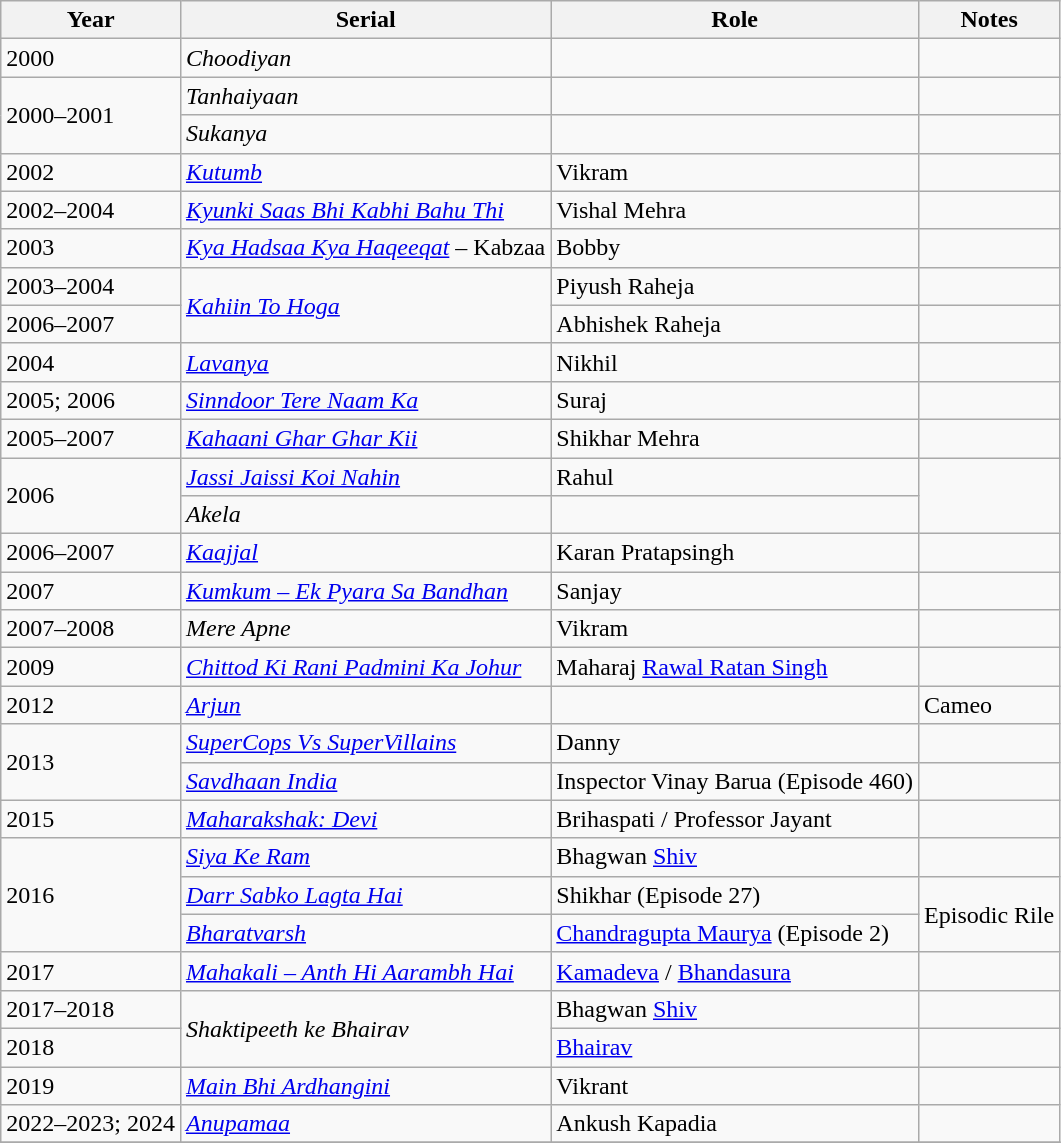<table class="wikitable sortable">
<tr>
<th>Year</th>
<th>Serial</th>
<th>Role</th>
<th>Notes</th>
</tr>
<tr>
<td>2000</td>
<td><em>Choodiyan</em></td>
<td></td>
<td></td>
</tr>
<tr>
<td rowspan = "2">2000–2001</td>
<td><em>Tanhaiyaan</em></td>
<td></td>
<td></td>
</tr>
<tr>
<td><em>Sukanya</em></td>
<td></td>
<td></td>
</tr>
<tr>
<td>2002</td>
<td><em><a href='#'> Kutumb</a></em></td>
<td>Vikram</td>
<td></td>
</tr>
<tr>
<td>2002–2004</td>
<td><em><a href='#'>Kyunki Saas Bhi Kabhi Bahu Thi</a></em></td>
<td>Vishal Mehra</td>
<td></td>
</tr>
<tr>
<td>2003</td>
<td><em><a href='#'>Kya Hadsaa Kya Haqeeqat</a></em> – Kabzaa</td>
<td>Bobby</td>
<td></td>
</tr>
<tr>
<td>2003–2004</td>
<td rowspan = "2"><em><a href='#'>Kahiin To Hoga</a></em></td>
<td>Piyush Raheja</td>
<td></td>
</tr>
<tr>
<td>2006–2007</td>
<td>Abhishek Raheja</td>
<td></td>
</tr>
<tr>
<td>2004</td>
<td><em><a href='#'> Lavanya</a></em></td>
<td>Nikhil</td>
<td></td>
</tr>
<tr>
<td>2005; 2006</td>
<td><em><a href='#'>Sinndoor Tere Naam Ka</a></em></td>
<td>Suraj</td>
<td></td>
</tr>
<tr>
<td>2005–2007</td>
<td><em><a href='#'>Kahaani Ghar Ghar Kii</a></em></td>
<td>Shikhar Mehra</td>
<td></td>
</tr>
<tr>
<td rowspan = "2">2006</td>
<td><em><a href='#'>Jassi Jaissi Koi Nahin</a></em></td>
<td>Rahul</td>
</tr>
<tr>
<td><em>Akela</em></td>
<td></td>
</tr>
<tr>
<td>2006–2007</td>
<td><em><a href='#'>Kaajjal</a></em></td>
<td>Karan Pratapsingh</td>
<td></td>
</tr>
<tr>
<td>2007</td>
<td><em><a href='#'>Kumkum – Ek Pyara Sa Bandhan</a></em></td>
<td>Sanjay</td>
<td></td>
</tr>
<tr>
<td>2007–2008</td>
<td><em>Mere Apne</em></td>
<td>Vikram</td>
<td></td>
</tr>
<tr>
<td>2009</td>
<td><em><a href='#'>Chittod Ki Rani Padmini Ka Johur</a></em></td>
<td>Maharaj <a href='#'>Rawal Ratan Singh</a></td>
<td></td>
</tr>
<tr>
<td>2012</td>
<td><em><a href='#'> Arjun</a></em></td>
<td></td>
<td>Cameo</td>
</tr>
<tr>
<td rowspan = "2">2013</td>
<td><em><a href='#'>SuperCops Vs SuperVillains</a></em></td>
<td>Danny</td>
<td></td>
</tr>
<tr>
<td><em><a href='#'>Savdhaan India</a></em></td>
<td>Inspector Vinay Barua (Episode 460)</td>
<td></td>
</tr>
<tr>
<td>2015</td>
<td><em><a href='#'>Maharakshak: Devi</a></em></td>
<td>Brihaspati / Professor Jayant</td>
<td></td>
</tr>
<tr>
<td rowspan = "3">2016</td>
<td><em><a href='#'>Siya Ke Ram</a></em></td>
<td>Bhagwan <a href='#'> Shiv</a></td>
<td></td>
</tr>
<tr>
<td><em><a href='#'>Darr Sabko Lagta Hai</a></em></td>
<td>Shikhar (Episode 27)</td>
<td rowspan = "2">Episodic Rile</td>
</tr>
<tr>
<td><em><a href='#'> Bharatvarsh</a></em></td>
<td><a href='#'>Chandragupta Maurya</a> (Episode 2)</td>
</tr>
<tr>
<td>2017</td>
<td><em><a href='#'>Mahakali – Anth Hi Aarambh Hai</a></em></td>
<td><a href='#'>Kamadeva</a> / <a href='#'>Bhandasura</a></td>
<td></td>
</tr>
<tr>
<td>2017–2018</td>
<td rowspan = "2"><em>Shaktipeeth ke Bhairav</em></td>
<td>Bhagwan <a href='#'> Shiv</a></td>
<td></td>
</tr>
<tr>
<td>2018</td>
<td><a href='#'> Bhairav</a></td>
<td></td>
</tr>
<tr>
<td>2019</td>
<td><em><a href='#'>Main Bhi Ardhangini</a></em></td>
<td>Vikrant</td>
<td></td>
</tr>
<tr>
<td>2022–2023; 2024</td>
<td><em><a href='#'>Anupamaa</a></em></td>
<td>Ankush Kapadia</td>
<td></td>
</tr>
<tr>
</tr>
</table>
